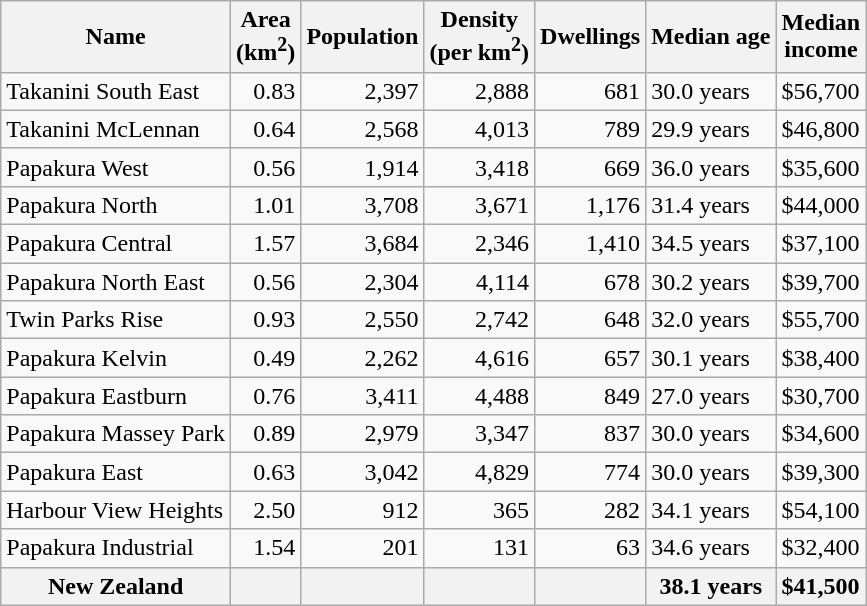<table class="wikitable sortable">
<tr>
<th>Name</th>
<th>Area<br>(km<sup>2</sup>)</th>
<th>Population</th>
<th>Density<br>(per km<sup>2</sup>)</th>
<th>Dwellings</th>
<th>Median age</th>
<th>Median<br>income</th>
</tr>
<tr>
<td>Takanini South East</td>
<td style="text-align:right;">0.83</td>
<td style="text-align:right;">2,397</td>
<td style="text-align:right;">2,888</td>
<td style="text-align:right;">681</td>
<td>30.0 years</td>
<td>$56,700</td>
</tr>
<tr>
<td>Takanini McLennan</td>
<td style="text-align:right;">0.64</td>
<td style="text-align:right;">2,568</td>
<td style="text-align:right;">4,013</td>
<td style="text-align:right;">789</td>
<td>29.9 years</td>
<td>$46,800</td>
</tr>
<tr>
<td>Papakura West</td>
<td style="text-align:right;">0.56</td>
<td style="text-align:right;">1,914</td>
<td style="text-align:right;">3,418</td>
<td style="text-align:right;">669</td>
<td>36.0 years</td>
<td>$35,600</td>
</tr>
<tr>
<td>Papakura North</td>
<td style="text-align:right;">1.01</td>
<td style="text-align:right;">3,708</td>
<td style="text-align:right;">3,671</td>
<td style="text-align:right;">1,176</td>
<td>31.4 years</td>
<td>$44,000</td>
</tr>
<tr>
<td>Papakura Central</td>
<td style="text-align:right;">1.57</td>
<td style="text-align:right;">3,684</td>
<td style="text-align:right;">2,346</td>
<td style="text-align:right;">1,410</td>
<td>34.5 years</td>
<td>$37,100</td>
</tr>
<tr>
<td>Papakura North East</td>
<td style="text-align:right;">0.56</td>
<td style="text-align:right;">2,304</td>
<td style="text-align:right;">4,114</td>
<td style="text-align:right;">678</td>
<td>30.2 years</td>
<td>$39,700</td>
</tr>
<tr>
<td>Twin Parks Rise</td>
<td style="text-align:right;">0.93</td>
<td style="text-align:right;">2,550</td>
<td style="text-align:right;">2,742</td>
<td style="text-align:right;">648</td>
<td>32.0 years</td>
<td>$55,700</td>
</tr>
<tr>
<td>Papakura Kelvin</td>
<td style="text-align:right;">0.49</td>
<td style="text-align:right;">2,262</td>
<td style="text-align:right;">4,616</td>
<td style="text-align:right;">657</td>
<td>30.1 years</td>
<td>$38,400</td>
</tr>
<tr>
<td>Papakura Eastburn</td>
<td style="text-align:right;">0.76</td>
<td style="text-align:right;">3,411</td>
<td style="text-align:right;">4,488</td>
<td style="text-align:right;">849</td>
<td>27.0 years</td>
<td>$30,700</td>
</tr>
<tr>
<td>Papakura Massey Park</td>
<td style="text-align:right;">0.89</td>
<td style="text-align:right;">2,979</td>
<td style="text-align:right;">3,347</td>
<td style="text-align:right;">837</td>
<td>30.0 years</td>
<td>$34,600</td>
</tr>
<tr>
<td>Papakura East</td>
<td style="text-align:right;">0.63</td>
<td style="text-align:right;">3,042</td>
<td style="text-align:right;">4,829</td>
<td style="text-align:right;">774</td>
<td>30.0 years</td>
<td>$39,300</td>
</tr>
<tr>
<td>Harbour View Heights</td>
<td style="text-align:right;">2.50</td>
<td style="text-align:right;">912</td>
<td style="text-align:right;">365</td>
<td style="text-align:right;">282</td>
<td>34.1 years</td>
<td>$54,100</td>
</tr>
<tr>
<td>Papakura Industrial</td>
<td style="text-align:right;">1.54</td>
<td style="text-align:right;">201</td>
<td style="text-align:right;">131</td>
<td style="text-align:right;">63</td>
<td>34.6 years</td>
<td>$32,400</td>
</tr>
<tr>
<th>New Zealand</th>
<th></th>
<th></th>
<th></th>
<th></th>
<th>38.1 years</th>
<th style="text-align:left;">$41,500</th>
</tr>
</table>
